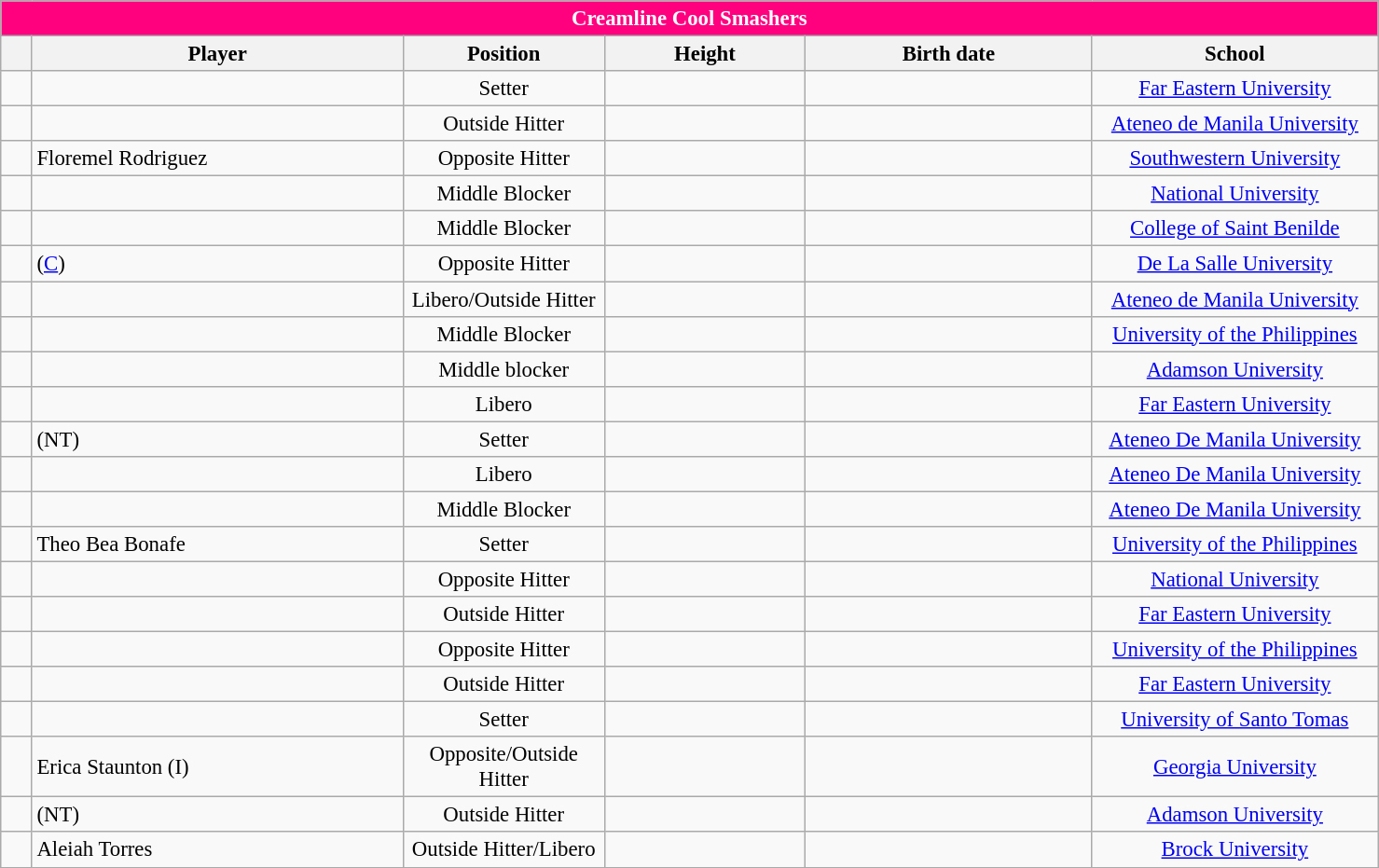<table class="wikitable sortable" style="font-size:95%; text-align:left;">
<tr>
<th colspan="7" style= "background:#FF007F; color:white; text-align: center"><strong>Creamline Cool Smashers</strong></th>
</tr>
<tr style="background:#FFFFFF;">
<th style= "align=center; width:1em;"></th>
<th style= "align=center;width:17em;">Player</th>
<th style= "align=center; width:9em;">Position</th>
<th style= "align=center; width:9em;">Height</th>
<th style= "align=center; width:13em;">Birth date</th>
<th style= "align=center; width:13em;">School</th>
</tr>
<tr align=center>
<td></td>
<td align=left> </td>
<td>Setter</td>
<td></td>
<td align=right></td>
<td><a href='#'>Far Eastern University</a></td>
</tr>
<tr align=center>
<td></td>
<td align=left> </td>
<td>Outside Hitter</td>
<td></td>
<td align=right></td>
<td><a href='#'>Ateneo de Manila University</a></td>
</tr>
<tr align=center>
<td></td>
<td align=left> Floremel Rodriguez</td>
<td>Opposite Hitter</td>
<td></td>
<td align=right></td>
<td><a href='#'>Southwestern University</a></td>
</tr>
<tr align=center>
<td></td>
<td align=left> </td>
<td>Middle Blocker</td>
<td></td>
<td align=right></td>
<td><a href='#'>National University</a></td>
</tr>
<tr align=center>
<td></td>
<td align=left> </td>
<td>Middle Blocker</td>
<td></td>
<td align="right"></td>
<td><a href='#'>College of Saint Benilde</a></td>
</tr>
<tr align=center>
<td></td>
<td align=left>  (<a href='#'>C</a>)</td>
<td>Opposite Hitter</td>
<td></td>
<td align="right"></td>
<td><a href='#'>De La Salle University</a></td>
</tr>
<tr align=center>
<td></td>
<td align=left> </td>
<td>Libero/Outside Hitter</td>
<td></td>
<td align="right"></td>
<td><a href='#'>Ateneo de Manila University</a></td>
</tr>
<tr align=center>
<td></td>
<td align=left> </td>
<td>Middle Blocker</td>
<td></td>
<td align="right"></td>
<td><a href='#'>University of the Philippines</a></td>
</tr>
<tr align=center>
<td></td>
<td align=left> </td>
<td>Middle blocker</td>
<td></td>
<td align=right></td>
<td><a href='#'>Adamson University</a></td>
</tr>
<tr align=center>
<td></td>
<td align=left> </td>
<td>Libero</td>
<td></td>
<td align="right"></td>
<td><a href='#'>Far Eastern University</a></td>
</tr>
<tr align=center>
<td></td>
<td align=left>  (NT)</td>
<td>Setter</td>
<td></td>
<td align=right></td>
<td><a href='#'>Ateneo De Manila University </a></td>
</tr>
<tr align=center>
<td></td>
<td align=left> </td>
<td>Libero</td>
<td></td>
<td align="right"></td>
<td><a href='#'>Ateneo De Manila University</a></td>
</tr>
<tr align=center>
<td></td>
<td align=left> </td>
<td>Middle Blocker</td>
<td></td>
<td align="right"></td>
<td><a href='#'>Ateneo De Manila University</a></td>
</tr>
<tr align=center>
<td></td>
<td align=left> Theo Bea Bonafe</td>
<td>Setter</td>
<td></td>
<td></td>
<td><a href='#'>University of the Philippines</a></td>
</tr>
<tr align=center>
<td></td>
<td align=left> </td>
<td>Opposite Hitter</td>
<td></td>
<td align="right"></td>
<td><a href='#'>National University</a></td>
</tr>
<tr align=center>
<td></td>
<td align=left> </td>
<td>Outside Hitter</td>
<td></td>
<td align="right"></td>
<td><a href='#'>Far Eastern University</a></td>
</tr>
<tr align=center>
<td></td>
<td align=left> </td>
<td>Opposite Hitter</td>
<td></td>
<td align="right"></td>
<td><a href='#'>University of the Philippines</a></td>
</tr>
<tr align=center>
<td></td>
<td align=left> </td>
<td>Outside Hitter</td>
<td></td>
<td align="right"></td>
<td><a href='#'>Far Eastern University</a></td>
</tr>
<tr align=center>
<td></td>
<td align=left> </td>
<td>Setter</td>
<td></td>
<td align="right"></td>
<td><a href='#'>University of Santo Tomas</a></td>
</tr>
<tr align=center>
<td></td>
<td align=left> Erica Staunton (I)</td>
<td>Opposite/Outside Hitter</td>
<td></td>
<td align=right></td>
<td><a href='#'>Georgia University</a></td>
</tr>
<tr align=center>
<td></td>
<td align=left> (NT)</td>
<td>Outside Hitter</td>
<td></td>
<td align=right></td>
<td><a href='#'>Adamson University </a></td>
</tr>
<tr align=center>
<td></td>
<td align=left> Aleiah Torres</td>
<td>Outside Hitter/Libero</td>
<td></td>
<td align=right></td>
<td><a href='#'>Brock University</a></td>
</tr>
<tr align=center>
</tr>
</table>
